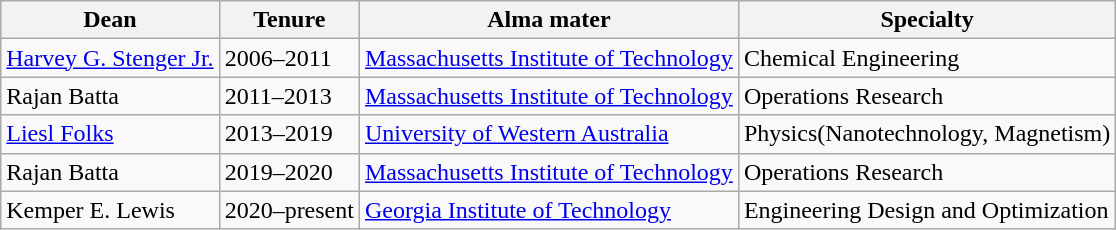<table class="wikitable">
<tr>
<th>Dean</th>
<th>Tenure</th>
<th>Alma mater</th>
<th>Specialty</th>
</tr>
<tr>
<td><a href='#'>Harvey G. Stenger Jr.</a></td>
<td>2006–2011</td>
<td><a href='#'>Massachusetts Institute of Technology</a></td>
<td>Chemical Engineering</td>
</tr>
<tr>
<td>Rajan Batta</td>
<td>2011–2013</td>
<td><a href='#'>Massachusetts Institute of Technology</a></td>
<td>Operations Research</td>
</tr>
<tr>
<td><a href='#'>Liesl Folks</a></td>
<td>2013–2019</td>
<td><a href='#'>University of Western Australia</a></td>
<td>Physics(Nanotechnology, Magnetism)</td>
</tr>
<tr>
<td>Rajan Batta</td>
<td>2019–2020</td>
<td><a href='#'>Massachusetts Institute of Technology</a></td>
<td>Operations Research</td>
</tr>
<tr>
<td>Kemper E. Lewis</td>
<td>2020–present</td>
<td><a href='#'>Georgia Institute of Technology</a></td>
<td>Engineering Design and Optimization</td>
</tr>
</table>
